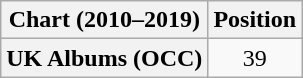<table class="wikitable plainrowheaders" style="text-align:center">
<tr>
<th scope="col">Chart (2010–2019)</th>
<th scope="col">Position</th>
</tr>
<tr>
<th scope="row">UK Albums (OCC)</th>
<td>39</td>
</tr>
</table>
